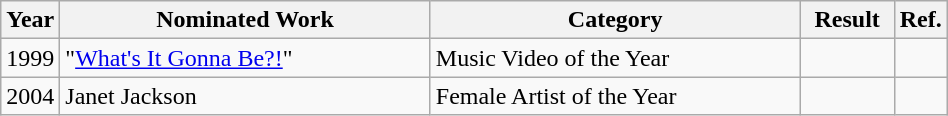<table class="wikitable" width="50%">
<tr>
<th width="5%">Year</th>
<th width="40%">Nominated Work</th>
<th width="40%">Category</th>
<th width="10%">Result</th>
<th width="5%">Ref.</th>
</tr>
<tr>
<td>1999</td>
<td>"<a href='#'>What's It Gonna Be?!</a>"</td>
<td>Music Video of the Year</td>
<td></td>
<td></td>
</tr>
<tr>
<td>2004</td>
<td>Janet Jackson</td>
<td>Female Artist of the Year</td>
<td></td>
<td></td>
</tr>
</table>
